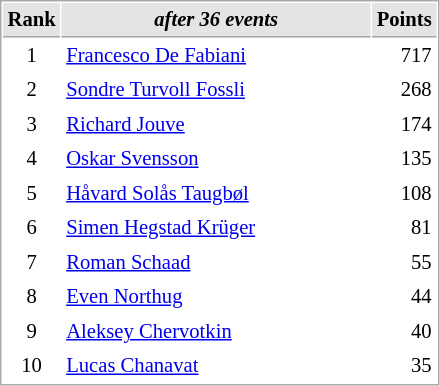<table cellspacing="1" cellpadding="3" style="border:1px solid #AAAAAA;font-size:86%">
<tr style="background-color: #E4E4E4;">
<th style="border-bottom:1px solid #AAAAAA" width=10>Rank</th>
<th style="border-bottom:1px solid #AAAAAA" width=200><em>after 36 events</em></th>
<th style="border-bottom:1px solid #AAAAAA" width=20 align=right>Points</th>
</tr>
<tr>
<td align=center>1</td>
<td> <a href='#'>Francesco De Fabiani</a></td>
<td align=right>717</td>
</tr>
<tr>
<td align=center>2</td>
<td> <a href='#'>Sondre Turvoll Fossli</a></td>
<td align=right>268</td>
</tr>
<tr>
<td align=center>3</td>
<td> <a href='#'>Richard Jouve</a></td>
<td align=right>174</td>
</tr>
<tr>
<td align=center>4</td>
<td> <a href='#'>Oskar Svensson</a></td>
<td align=right>135</td>
</tr>
<tr>
<td align=center>5</td>
<td> <a href='#'>Håvard Solås Taugbøl</a></td>
<td align=right>108</td>
</tr>
<tr>
<td align=center>6</td>
<td> <a href='#'>Simen Hegstad Krüger</a></td>
<td align=right>81</td>
</tr>
<tr>
<td align=center>7</td>
<td> <a href='#'>Roman Schaad</a></td>
<td align=right>55</td>
</tr>
<tr>
<td align=center>8</td>
<td> <a href='#'>Even Northug</a></td>
<td align=right>44</td>
</tr>
<tr>
<td align=center>9</td>
<td> <a href='#'>Aleksey Chervotkin</a></td>
<td align=right>40</td>
</tr>
<tr>
<td align=center>10</td>
<td> <a href='#'>Lucas Chanavat</a></td>
<td align=right>35</td>
</tr>
</table>
